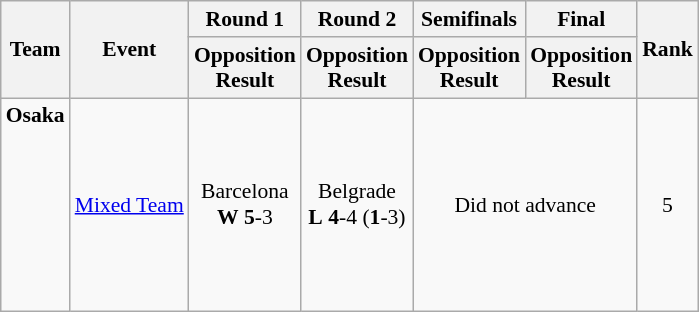<table class="wikitable" border="1" style="font-size:90%">
<tr>
<th rowspan=2>Team</th>
<th rowspan=2>Event</th>
<th>Round 1</th>
<th>Round 2</th>
<th>Semifinals</th>
<th>Final</th>
<th rowspan=2>Rank</th>
</tr>
<tr>
<th>Opposition<br>Result</th>
<th>Opposition<br>Result</th>
<th>Opposition<br>Result</th>
<th>Opposition<br>Result</th>
</tr>
<tr>
<td><strong>Osaka</strong><br><br><br><br><br><br><br><br></td>
<td><a href='#'>Mixed Team</a></td>
<td align=center>Barcelona <br> <strong>W</strong> <strong>5</strong>-3</td>
<td align=center>Belgrade <br> <strong>L</strong> <strong>4</strong>-4 (<strong>1</strong>-3)</td>
<td align=center colspan=2>Did not advance</td>
<td align=center>5</td>
</tr>
</table>
